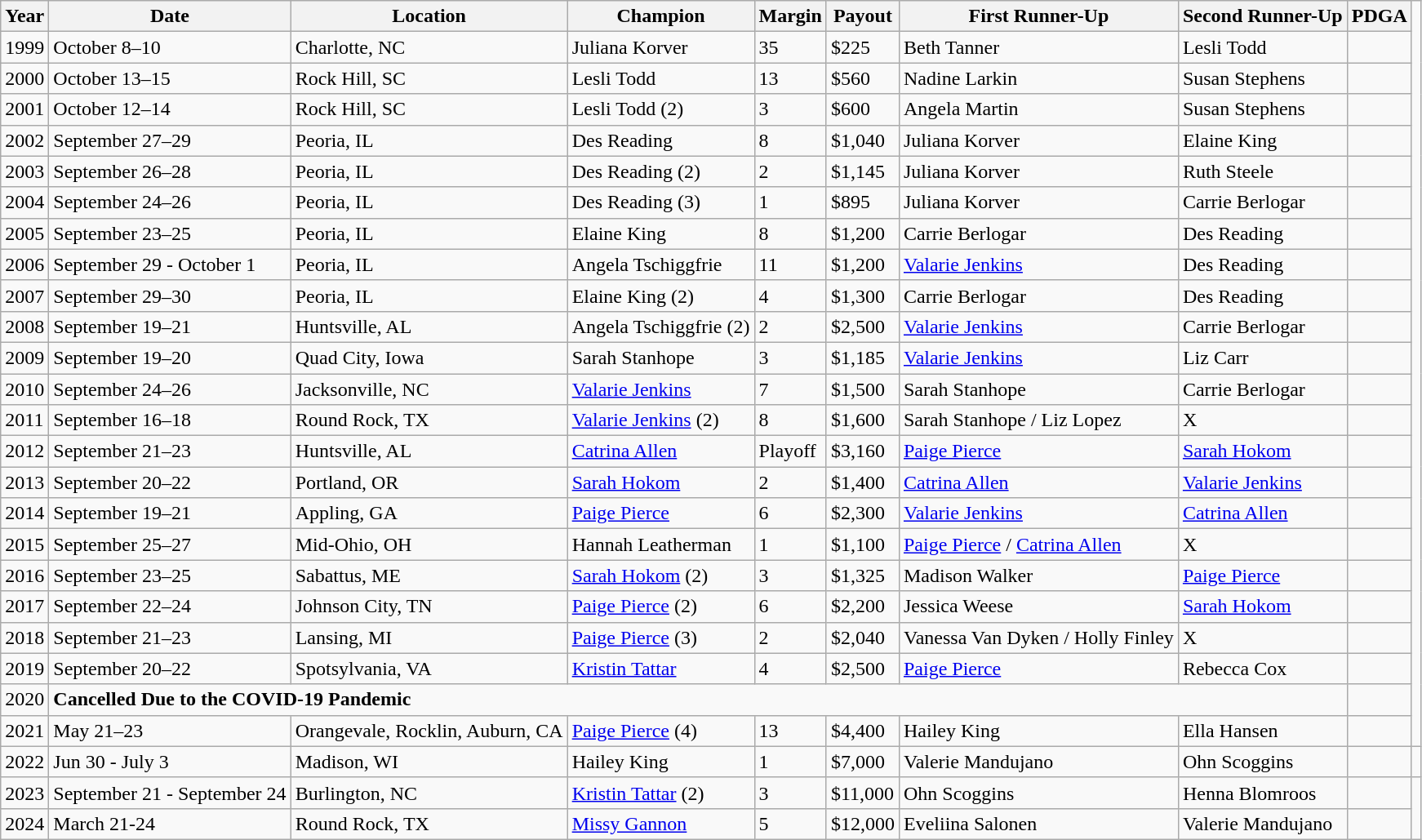<table class="wikitable">
<tr>
<th>Year</th>
<th>Date</th>
<th>Location</th>
<th>Champion</th>
<th>Margin</th>
<th>Payout</th>
<th>First Runner-Up</th>
<th>Second Runner-Up</th>
<th>PDGA</th>
</tr>
<tr>
<td>1999</td>
<td>October 8–10</td>
<td>Charlotte, NC</td>
<td>Juliana Korver</td>
<td>35</td>
<td>$225</td>
<td>Beth Tanner</td>
<td>Lesli Todd</td>
<td></td>
</tr>
<tr>
<td>2000</td>
<td>October 13–15</td>
<td>Rock Hill, SC</td>
<td>Lesli Todd</td>
<td>13</td>
<td>$560</td>
<td>Nadine Larkin</td>
<td>Susan Stephens</td>
<td></td>
</tr>
<tr>
<td>2001</td>
<td>October 12–14</td>
<td>Rock Hill, SC</td>
<td>Lesli Todd (2)</td>
<td>3</td>
<td>$600</td>
<td>Angela Martin</td>
<td>Susan Stephens</td>
<td></td>
</tr>
<tr>
<td>2002</td>
<td>September 27–29</td>
<td>Peoria, IL</td>
<td>Des Reading</td>
<td>8</td>
<td>$1,040</td>
<td>Juliana Korver</td>
<td>Elaine King</td>
<td></td>
</tr>
<tr>
<td>2003</td>
<td>September 26–28</td>
<td>Peoria, IL</td>
<td>Des Reading (2)</td>
<td>2</td>
<td>$1,145</td>
<td>Juliana Korver</td>
<td>Ruth Steele</td>
<td></td>
</tr>
<tr>
<td>2004</td>
<td>September 24–26</td>
<td>Peoria, IL</td>
<td>Des Reading (3)</td>
<td>1</td>
<td>$895</td>
<td>Juliana Korver</td>
<td>Carrie Berlogar</td>
<td></td>
</tr>
<tr>
<td>2005</td>
<td>September 23–25</td>
<td>Peoria, IL</td>
<td>Elaine King</td>
<td>8</td>
<td>$1,200</td>
<td>Carrie Berlogar</td>
<td>Des Reading</td>
<td></td>
</tr>
<tr>
<td>2006</td>
<td>September 29 - October 1</td>
<td>Peoria, IL</td>
<td>Angela Tschiggfrie</td>
<td>11</td>
<td>$1,200</td>
<td><a href='#'>Valarie Jenkins</a></td>
<td>Des Reading</td>
<td></td>
</tr>
<tr>
<td>2007</td>
<td>September 29–30</td>
<td>Peoria, IL</td>
<td>Elaine King (2)</td>
<td>4</td>
<td>$1,300</td>
<td>Carrie Berlogar</td>
<td>Des Reading</td>
<td></td>
</tr>
<tr>
<td>2008</td>
<td>September 19–21</td>
<td>Huntsville, AL</td>
<td>Angela Tschiggfrie (2)</td>
<td>2</td>
<td>$2,500</td>
<td><a href='#'>Valarie Jenkins</a></td>
<td>Carrie Berlogar</td>
<td></td>
</tr>
<tr>
<td>2009</td>
<td>September 19–20</td>
<td>Quad City, Iowa</td>
<td>Sarah Stanhope</td>
<td>3</td>
<td>$1,185</td>
<td><a href='#'>Valarie Jenkins</a></td>
<td>Liz Carr</td>
<td></td>
</tr>
<tr>
<td>2010</td>
<td>September 24–26</td>
<td>Jacksonville, NC</td>
<td><a href='#'>Valarie Jenkins</a></td>
<td>7</td>
<td>$1,500</td>
<td>Sarah Stanhope</td>
<td>Carrie Berlogar</td>
<td></td>
</tr>
<tr>
<td>2011</td>
<td>September 16–18</td>
<td>Round Rock, TX</td>
<td><a href='#'>Valarie Jenkins</a> (2)</td>
<td>8</td>
<td>$1,600</td>
<td>Sarah Stanhope / Liz Lopez</td>
<td>X</td>
<td></td>
</tr>
<tr>
<td>2012</td>
<td>September 21–23</td>
<td>Huntsville, AL</td>
<td><a href='#'>Catrina Allen</a></td>
<td>Playoff</td>
<td>$3,160</td>
<td><a href='#'>Paige Pierce</a></td>
<td><a href='#'>Sarah Hokom</a></td>
<td></td>
</tr>
<tr>
<td>2013</td>
<td>September 20–22</td>
<td>Portland, OR</td>
<td><a href='#'>Sarah Hokom</a></td>
<td>2</td>
<td>$1,400</td>
<td><a href='#'>Catrina Allen</a></td>
<td><a href='#'>Valarie Jenkins</a></td>
<td></td>
</tr>
<tr>
<td>2014</td>
<td>September 19–21</td>
<td>Appling, GA</td>
<td><a href='#'>Paige Pierce</a></td>
<td>6</td>
<td>$2,300</td>
<td><a href='#'>Valarie Jenkins</a></td>
<td><a href='#'>Catrina Allen</a></td>
<td></td>
</tr>
<tr>
<td>2015</td>
<td>September 25–27</td>
<td>Mid-Ohio, OH</td>
<td>Hannah Leatherman</td>
<td>1</td>
<td>$1,100</td>
<td><a href='#'>Paige Pierce</a> / <a href='#'>Catrina Allen</a></td>
<td>X</td>
<td></td>
</tr>
<tr>
<td>2016</td>
<td>September 23–25</td>
<td>Sabattus, ME</td>
<td><a href='#'>Sarah Hokom</a> (2)</td>
<td>3</td>
<td>$1,325</td>
<td>Madison Walker</td>
<td><a href='#'>Paige Pierce</a></td>
<td></td>
</tr>
<tr>
<td>2017</td>
<td>September 22–24</td>
<td>Johnson City, TN</td>
<td><a href='#'>Paige Pierce</a> (2)</td>
<td>6</td>
<td>$2,200</td>
<td>Jessica Weese</td>
<td><a href='#'>Sarah Hokom</a></td>
<td></td>
</tr>
<tr>
<td>2018</td>
<td>September 21–23</td>
<td>Lansing, MI</td>
<td><a href='#'>Paige Pierce</a> (3)</td>
<td>2</td>
<td>$2,040</td>
<td>Vanessa Van Dyken / Holly Finley</td>
<td>X</td>
<td></td>
</tr>
<tr>
<td>2019</td>
<td>September 20–22</td>
<td>Spotsylvania, VA</td>
<td><a href='#'>Kristin Tattar</a></td>
<td>4</td>
<td>$2,500</td>
<td><a href='#'>Paige Pierce</a></td>
<td>Rebecca Cox</td>
<td></td>
</tr>
<tr>
<td>2020</td>
<td colspan="7"><strong>Cancelled Due to the COVID-19 Pandemic</strong></td>
<td></td>
</tr>
<tr>
<td>2021</td>
<td>May 21–23</td>
<td>Orangevale, Rocklin, Auburn, CA</td>
<td><a href='#'>Paige Pierce</a> (4)</td>
<td>13</td>
<td>$4,400</td>
<td>Hailey King</td>
<td>Ella Hansen</td>
<td></td>
</tr>
<tr>
<td>2022</td>
<td>Jun 30 - July 3</td>
<td>Madison, WI</td>
<td>Hailey King</td>
<td>1</td>
<td>$7,000</td>
<td>Valerie Mandujano</td>
<td>Ohn Scoggins</td>
<td></td>
<td></td>
</tr>
<tr>
<td>2023</td>
<td>September 21 - September 24</td>
<td>Burlington, NC</td>
<td><a href='#'>Kristin Tattar</a> (2)</td>
<td>3</td>
<td>$11,000</td>
<td>Ohn Scoggins</td>
<td>Henna Blomroos</td>
<td></td>
</tr>
<tr>
<td>2024</td>
<td>March 21-24</td>
<td>Round Rock, TX</td>
<td><a href='#'>Missy Gannon</a></td>
<td>5</td>
<td>$12,000</td>
<td>Eveliina Salonen</td>
<td>Valerie Mandujano</td>
<td></td>
</tr>
</table>
